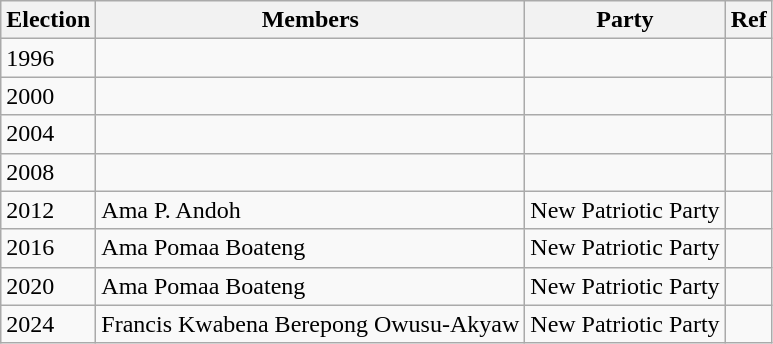<table class="wikitable">
<tr>
<th>Election</th>
<th>Members</th>
<th>Party</th>
<th>Ref</th>
</tr>
<tr>
<td>1996</td>
<td></td>
<td></td>
<td></td>
</tr>
<tr>
<td>2000</td>
<td></td>
<td></td>
<td></td>
</tr>
<tr>
<td>2004</td>
<td></td>
<td></td>
<td></td>
</tr>
<tr>
<td>2008</td>
<td></td>
<td></td>
<td></td>
</tr>
<tr>
<td>2012</td>
<td>Ama P. Andoh</td>
<td>New Patriotic Party</td>
<td></td>
</tr>
<tr>
<td>2016</td>
<td>Ama Pomaa Boateng</td>
<td>New Patriotic Party</td>
<td></td>
</tr>
<tr>
<td>2020</td>
<td>Ama Pomaa Boateng</td>
<td>New Patriotic Party</td>
<td></td>
</tr>
<tr>
<td>2024</td>
<td>Francis Kwabena Berepong Owusu-Akyaw</td>
<td>New Patriotic Party</td>
<td></td>
</tr>
</table>
